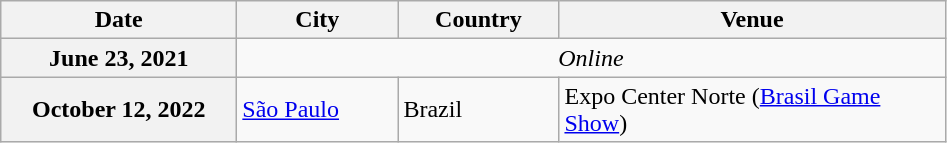<table class="wikitable">
<tr>
<th scope="col" style="width:150px;">Date</th>
<th scope="col" style="width:100px;">City</th>
<th scope="col" style="width:100px;">Country</th>
<th scope="col" style="width:250px;">Venue</th>
</tr>
<tr>
<th scope="row">June 23, 2021</th>
<td colspan="3" style="text-align:center"><em>Online</em></td>
</tr>
<tr>
<th scope="row">October 12, 2022</th>
<td><a href='#'>São Paulo</a></td>
<td>Brazil</td>
<td>Expo Center Norte (<a href='#'>Brasil Game Show</a>)</td>
</tr>
</table>
